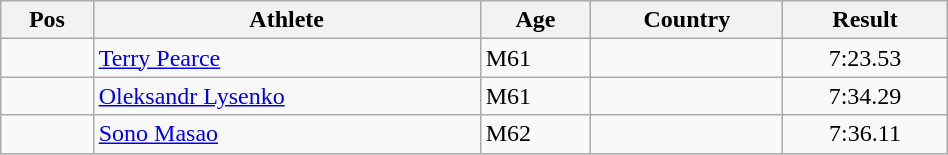<table class="wikitable"  style="text-align:center; width:50%;">
<tr>
<th>Pos</th>
<th>Athlete</th>
<th>Age</th>
<th>Country</th>
<th>Result</th>
</tr>
<tr>
<td align=center></td>
<td align=left><a href='#'>Terry Pearce</a></td>
<td align=left>M61</td>
<td align=left></td>
<td>7:23.53</td>
</tr>
<tr>
<td align=center></td>
<td align=left><a href='#'>Oleksandr Lysenko</a></td>
<td align=left>M61</td>
<td align=left></td>
<td>7:34.29</td>
</tr>
<tr>
<td align=center></td>
<td align=left><a href='#'>Sono Masao</a></td>
<td align=left>M62</td>
<td align=left></td>
<td>7:36.11</td>
</tr>
</table>
